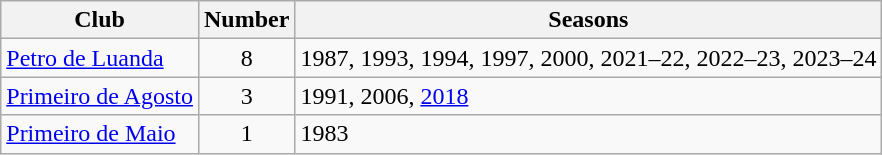<table class="wikitable sortable">
<tr>
<th>Club</th>
<th>Number</th>
<th>Seasons</th>
</tr>
<tr>
<td><a href='#'>Petro de Luanda</a></td>
<td style="text-align:center">8</td>
<td>1987, 1993, 1994, 1997, 2000, 2021–22, 2022–23, 2023–24</td>
</tr>
<tr>
<td><a href='#'>Primeiro de Agosto</a></td>
<td style="text-align:center">3</td>
<td>1991, 2006, <a href='#'>2018</a></td>
</tr>
<tr>
<td><a href='#'>Primeiro de Maio</a></td>
<td style="text-align:center">1</td>
<td>1983</td>
</tr>
</table>
